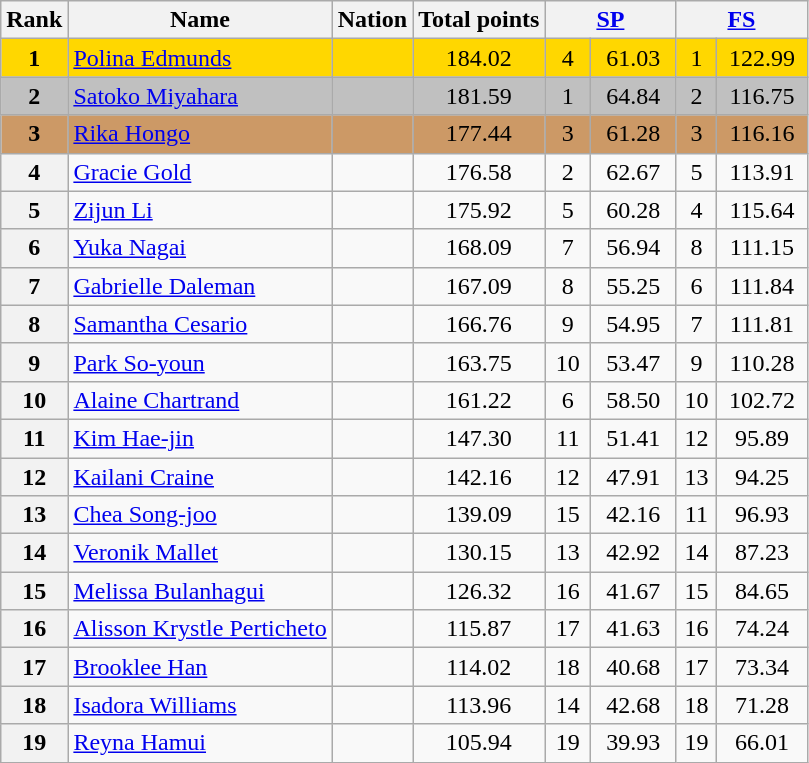<table class="wikitable sortable">
<tr>
<th>Rank</th>
<th>Name</th>
<th>Nation</th>
<th>Total points</th>
<th colspan="2" width="80px"><a href='#'>SP</a></th>
<th colspan="2" width="80px"><a href='#'>FS</a></th>
</tr>
<tr bgcolor="gold">
<td align="center"><strong>1</strong></td>
<td><a href='#'>Polina Edmunds</a></td>
<td></td>
<td align="center">184.02</td>
<td align="center">4</td>
<td align="center">61.03</td>
<td align="center">1</td>
<td align="center">122.99</td>
</tr>
<tr bgcolor="silver">
<td align="center"><strong>2</strong></td>
<td><a href='#'>Satoko Miyahara</a></td>
<td></td>
<td align="center">181.59</td>
<td align="center">1</td>
<td align="center">64.84</td>
<td align="center">2</td>
<td align="center">116.75</td>
</tr>
<tr bgcolor="#cc9966">
<td align="center"><strong>3</strong></td>
<td><a href='#'>Rika Hongo</a></td>
<td></td>
<td align="center">177.44</td>
<td align="center">3</td>
<td align="center">61.28</td>
<td align="center">3</td>
<td align="center">116.16</td>
</tr>
<tr>
<th>4</th>
<td><a href='#'>Gracie Gold</a></td>
<td></td>
<td align="center">176.58</td>
<td align="center">2</td>
<td align="center">62.67</td>
<td align="center">5</td>
<td align="center">113.91</td>
</tr>
<tr>
<th>5</th>
<td><a href='#'>Zijun Li</a></td>
<td></td>
<td align="center">175.92</td>
<td align="center">5</td>
<td align="center">60.28</td>
<td align="center">4</td>
<td align="center">115.64</td>
</tr>
<tr>
<th>6</th>
<td><a href='#'>Yuka Nagai</a></td>
<td></td>
<td align="center">168.09</td>
<td align="center">7</td>
<td align="center">56.94</td>
<td align="center">8</td>
<td align="center">111.15</td>
</tr>
<tr>
<th>7</th>
<td><a href='#'>Gabrielle Daleman</a></td>
<td></td>
<td align="center">167.09</td>
<td align="center">8</td>
<td align="center">55.25</td>
<td align="center">6</td>
<td align="center">111.84</td>
</tr>
<tr>
<th>8</th>
<td><a href='#'>Samantha Cesario</a></td>
<td></td>
<td align="center">166.76</td>
<td align="center">9</td>
<td align="center">54.95</td>
<td align="center">7</td>
<td align="center">111.81</td>
</tr>
<tr>
<th>9</th>
<td><a href='#'>Park So-youn</a></td>
<td></td>
<td align="center">163.75</td>
<td align="center">10</td>
<td align="center">53.47</td>
<td align="center">9</td>
<td align="center">110.28</td>
</tr>
<tr>
<th>10</th>
<td><a href='#'>Alaine Chartrand</a></td>
<td></td>
<td align="center">161.22</td>
<td align="center">6</td>
<td align="center">58.50</td>
<td align="center">10</td>
<td align="center">102.72</td>
</tr>
<tr>
<th>11</th>
<td><a href='#'>Kim Hae-jin</a></td>
<td></td>
<td align="center">147.30</td>
<td align="center">11</td>
<td align="center">51.41</td>
<td align="center">12</td>
<td align="center">95.89</td>
</tr>
<tr>
<th>12</th>
<td><a href='#'>Kailani Craine</a></td>
<td></td>
<td align="center">142.16</td>
<td align="center">12</td>
<td align="center">47.91</td>
<td align="center">13</td>
<td align="center">94.25</td>
</tr>
<tr>
<th>13</th>
<td><a href='#'>Chea Song-joo</a></td>
<td></td>
<td align="center">139.09</td>
<td align="center">15</td>
<td align="center">42.16</td>
<td align="center">11</td>
<td align="center">96.93</td>
</tr>
<tr>
<th>14</th>
<td><a href='#'>Veronik Mallet</a></td>
<td></td>
<td align="center">130.15</td>
<td align="center">13</td>
<td align="center">42.92</td>
<td align="center">14</td>
<td align="center">87.23</td>
</tr>
<tr>
<th>15</th>
<td><a href='#'>Melissa Bulanhagui</a></td>
<td></td>
<td align="center">126.32</td>
<td align="center">16</td>
<td align="center">41.67</td>
<td align="center">15</td>
<td align="center">84.65</td>
</tr>
<tr>
<th>16</th>
<td><a href='#'>Alisson Krystle Perticheto</a></td>
<td></td>
<td align="center">115.87</td>
<td align="center">17</td>
<td align="center">41.63</td>
<td align="center">16</td>
<td align="center">74.24</td>
</tr>
<tr>
<th>17</th>
<td><a href='#'>Brooklee Han</a></td>
<td></td>
<td align="center">114.02</td>
<td align="center">18</td>
<td align="center">40.68</td>
<td align="center">17</td>
<td align="center">73.34</td>
</tr>
<tr>
<th>18</th>
<td><a href='#'>Isadora Williams</a></td>
<td></td>
<td align="center">113.96</td>
<td align="center">14</td>
<td align="center">42.68</td>
<td align="center">18</td>
<td align="center">71.28</td>
</tr>
<tr>
<th>19</th>
<td><a href='#'>Reyna Hamui</a></td>
<td></td>
<td align="center">105.94</td>
<td align="center">19</td>
<td align="center">39.93</td>
<td align="center">19</td>
<td align="center">66.01</td>
</tr>
</table>
